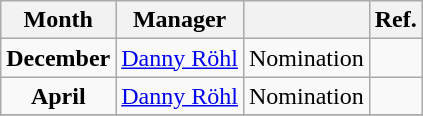<table class="wikitable" style="text-align:left">
<tr>
<th>Month</th>
<th>Manager</th>
<th></th>
<th>Ref.</th>
</tr>
<tr>
<td align="center"><strong>December</strong></td>
<td> <a href='#'>Danny Röhl</a></td>
<td>Nomination</td>
<td align="center"></td>
</tr>
<tr>
<td align="center"><strong>April</strong></td>
<td> <a href='#'>Danny Röhl</a></td>
<td>Nomination</td>
<td align="center"></td>
</tr>
<tr>
</tr>
</table>
